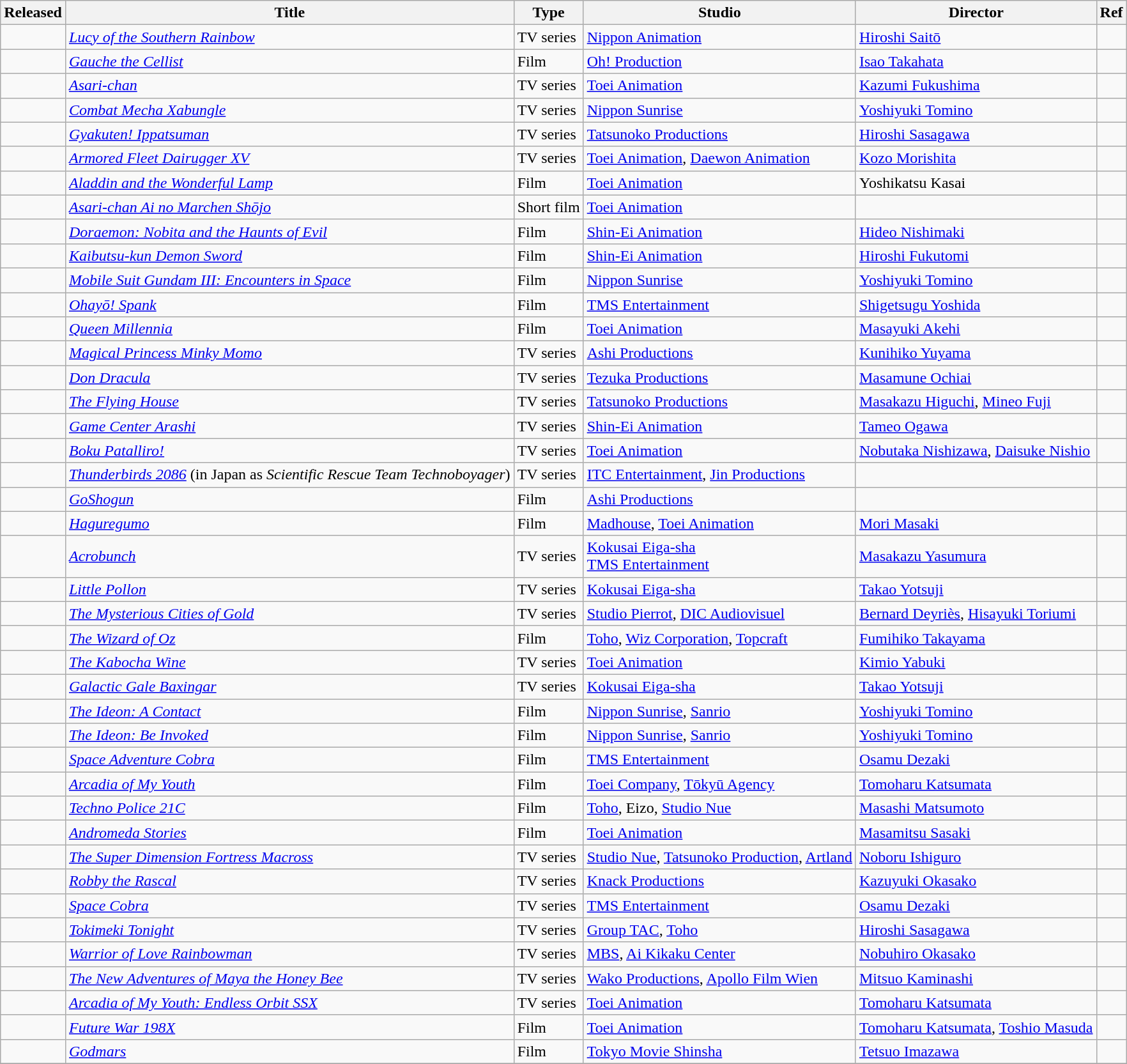<table class="wikitable sortable" border="1">
<tr>
<th>Released</th>
<th>Title</th>
<th>Type</th>
<th>Studio</th>
<th>Director</th>
<th>Ref</th>
</tr>
<tr>
<td></td>
<td><em><a href='#'>Lucy of the Southern Rainbow</a></em></td>
<td>TV series</td>
<td><a href='#'>Nippon Animation</a></td>
<td><a href='#'>Hiroshi Saitō</a></td>
<td></td>
</tr>
<tr>
<td></td>
<td><em><a href='#'>Gauche the Cellist</a></em></td>
<td>Film</td>
<td><a href='#'>Oh! Production</a></td>
<td><a href='#'>Isao Takahata</a></td>
<td></td>
</tr>
<tr>
<td></td>
<td><em><a href='#'>Asari-chan</a></em></td>
<td>TV series</td>
<td><a href='#'>Toei Animation</a></td>
<td><a href='#'>Kazumi Fukushima</a></td>
<td></td>
</tr>
<tr>
<td></td>
<td><em><a href='#'>Combat Mecha Xabungle</a></em></td>
<td>TV series</td>
<td><a href='#'>Nippon Sunrise</a></td>
<td><a href='#'>Yoshiyuki Tomino</a></td>
<td></td>
</tr>
<tr>
<td></td>
<td><em><a href='#'>Gyakuten! Ippatsuman</a></em></td>
<td>TV series</td>
<td><a href='#'>Tatsunoko Productions</a></td>
<td><a href='#'>Hiroshi Sasagawa</a></td>
<td></td>
</tr>
<tr>
<td></td>
<td><em><a href='#'>Armored Fleet Dairugger XV</a></em></td>
<td>TV series</td>
<td><a href='#'>Toei Animation</a>, <a href='#'>Daewon Animation</a></td>
<td><a href='#'>Kozo Morishita</a></td>
<td></td>
</tr>
<tr>
<td></td>
<td><em><a href='#'>Aladdin and the Wonderful Lamp</a></em></td>
<td>Film</td>
<td><a href='#'>Toei Animation</a></td>
<td>Yoshikatsu Kasai</td>
<td></td>
</tr>
<tr>
<td></td>
<td><em><a href='#'>Asari-chan Ai no Marchen Shōjo</a></em></td>
<td>Short film</td>
<td><a href='#'>Toei Animation</a></td>
<td></td>
<td></td>
</tr>
<tr>
<td></td>
<td><em><a href='#'>Doraemon: Nobita and the Haunts of Evil</a></em></td>
<td>Film</td>
<td><a href='#'>Shin-Ei Animation</a></td>
<td><a href='#'>Hideo Nishimaki</a></td>
<td></td>
</tr>
<tr>
<td></td>
<td><em><a href='#'>Kaibutsu-kun Demon Sword</a></em></td>
<td>Film</td>
<td><a href='#'>Shin-Ei Animation</a></td>
<td><a href='#'>Hiroshi Fukutomi</a></td>
<td></td>
</tr>
<tr>
<td></td>
<td><em><a href='#'>Mobile Suit Gundam III: Encounters in Space</a></em></td>
<td>Film</td>
<td><a href='#'>Nippon Sunrise</a></td>
<td><a href='#'>Yoshiyuki Tomino</a></td>
<td></td>
</tr>
<tr>
<td></td>
<td><em><a href='#'>Ohayō! Spank</a></em></td>
<td>Film</td>
<td><a href='#'>TMS Entertainment</a></td>
<td><a href='#'>Shigetsugu Yoshida</a></td>
<td></td>
</tr>
<tr>
<td></td>
<td><em><a href='#'>Queen Millennia</a></em></td>
<td>Film</td>
<td><a href='#'>Toei Animation</a></td>
<td><a href='#'>Masayuki Akehi</a></td>
<td></td>
</tr>
<tr>
<td></td>
<td><em><a href='#'>Magical Princess Minky Momo</a></em></td>
<td>TV series</td>
<td><a href='#'>Ashi Productions</a></td>
<td><a href='#'>Kunihiko Yuyama</a></td>
<td></td>
</tr>
<tr>
<td></td>
<td><em><a href='#'>Don Dracula</a></em></td>
<td>TV series</td>
<td><a href='#'>Tezuka Productions</a></td>
<td><a href='#'>Masamune Ochiai</a></td>
<td></td>
</tr>
<tr>
<td></td>
<td><em><a href='#'>The Flying House</a></em></td>
<td>TV series</td>
<td><a href='#'>Tatsunoko Productions</a></td>
<td><a href='#'>Masakazu Higuchi</a>, <a href='#'>Mineo Fuji</a></td>
<td></td>
</tr>
<tr>
<td></td>
<td><em><a href='#'>Game Center Arashi</a></em></td>
<td>TV series</td>
<td><a href='#'>Shin-Ei Animation</a></td>
<td><a href='#'>Tameo Ogawa</a></td>
<td></td>
</tr>
<tr>
<td></td>
<td><em><a href='#'>Boku Patalliro!</a></em></td>
<td>TV series</td>
<td><a href='#'>Toei Animation</a></td>
<td><a href='#'>Nobutaka Nishizawa</a>, <a href='#'>Daisuke Nishio</a></td>
<td></td>
</tr>
<tr>
<td></td>
<td><em><a href='#'>Thunderbirds 2086</a></em> (in Japan as <em>Scientific Rescue Team Technoboyager</em>)</td>
<td>TV series</td>
<td><a href='#'>ITC Entertainment</a>, <a href='#'>Jin Productions</a></td>
<td></td>
<td></td>
</tr>
<tr>
<td></td>
<td><em><a href='#'>GoShogun</a></em></td>
<td>Film</td>
<td><a href='#'>Ashi Productions</a></td>
<td></td>
<td></td>
</tr>
<tr>
<td></td>
<td><em><a href='#'>Haguregumo</a></em></td>
<td>Film</td>
<td><a href='#'>Madhouse</a>, <a href='#'>Toei Animation</a></td>
<td><a href='#'>Mori Masaki</a></td>
<td></td>
</tr>
<tr>
<td></td>
<td><em><a href='#'>Acrobunch</a></em></td>
<td>TV series</td>
<td><a href='#'>Kokusai Eiga-sha</a><br><a href='#'>TMS Entertainment</a></td>
<td><a href='#'>Masakazu Yasumura</a></td>
<td></td>
</tr>
<tr>
<td></td>
<td><em><a href='#'>Little Pollon</a></em></td>
<td>TV series</td>
<td><a href='#'>Kokusai Eiga-sha</a></td>
<td><a href='#'>Takao Yotsuji</a></td>
<td></td>
</tr>
<tr>
<td></td>
<td><em><a href='#'>The Mysterious Cities of Gold</a></em></td>
<td>TV series</td>
<td><a href='#'>Studio Pierrot</a>, <a href='#'>DIC Audiovisuel</a></td>
<td><a href='#'>Bernard Deyriès</a>, <a href='#'>Hisayuki Toriumi</a></td>
<td></td>
</tr>
<tr>
<td></td>
<td><em><a href='#'>The Wizard of Oz</a></em></td>
<td>Film</td>
<td><a href='#'>Toho</a>, <a href='#'>Wiz Corporation</a>, <a href='#'>Topcraft</a></td>
<td><a href='#'>Fumihiko Takayama</a></td>
<td></td>
</tr>
<tr>
<td></td>
<td><em><a href='#'>The Kabocha Wine</a></em></td>
<td>TV series</td>
<td><a href='#'>Toei Animation</a></td>
<td><a href='#'>Kimio Yabuki</a></td>
<td></td>
</tr>
<tr>
<td></td>
<td><em><a href='#'>Galactic Gale Baxingar</a></em></td>
<td>TV series</td>
<td><a href='#'>Kokusai Eiga-sha</a></td>
<td><a href='#'>Takao Yotsuji</a></td>
<td></td>
</tr>
<tr>
<td></td>
<td><em><a href='#'>The Ideon: A Contact</a></em></td>
<td>Film</td>
<td><a href='#'>Nippon Sunrise</a>, <a href='#'>Sanrio</a></td>
<td><a href='#'>Yoshiyuki Tomino</a></td>
<td></td>
</tr>
<tr>
<td></td>
<td><em><a href='#'>The Ideon: Be Invoked</a></em></td>
<td>Film</td>
<td><a href='#'>Nippon Sunrise</a>, <a href='#'>Sanrio</a></td>
<td><a href='#'>Yoshiyuki Tomino</a></td>
<td></td>
</tr>
<tr>
<td></td>
<td><em><a href='#'>Space Adventure Cobra</a></em></td>
<td>Film</td>
<td><a href='#'>TMS Entertainment</a></td>
<td><a href='#'>Osamu Dezaki</a></td>
<td></td>
</tr>
<tr>
<td></td>
<td><em><a href='#'>Arcadia of My Youth</a></em></td>
<td>Film</td>
<td><a href='#'>Toei Company</a>, <a href='#'>Tōkyū Agency</a></td>
<td><a href='#'>Tomoharu Katsumata</a></td>
<td></td>
</tr>
<tr>
<td></td>
<td><em><a href='#'>Techno Police 21C</a></em></td>
<td>Film</td>
<td><a href='#'>Toho</a>, Eizo, <a href='#'>Studio Nue</a></td>
<td><a href='#'>Masashi Matsumoto</a></td>
<td></td>
</tr>
<tr>
<td></td>
<td><em><a href='#'>Andromeda Stories</a></em></td>
<td>Film</td>
<td><a href='#'>Toei Animation</a></td>
<td><a href='#'>Masamitsu Sasaki</a></td>
<td></td>
</tr>
<tr>
<td></td>
<td><em><a href='#'>The Super Dimension Fortress Macross</a></em></td>
<td>TV series</td>
<td><a href='#'>Studio Nue</a>, <a href='#'>Tatsunoko Production</a>, <a href='#'>Artland</a></td>
<td><a href='#'>Noboru Ishiguro</a></td>
<td></td>
</tr>
<tr>
<td></td>
<td><em><a href='#'>Robby the Rascal</a></em></td>
<td>TV series</td>
<td><a href='#'>Knack Productions</a></td>
<td><a href='#'>Kazuyuki Okasako</a></td>
<td></td>
</tr>
<tr>
<td></td>
<td><em><a href='#'>Space Cobra</a></em></td>
<td>TV series</td>
<td><a href='#'>TMS Entertainment</a></td>
<td><a href='#'>Osamu Dezaki</a></td>
<td></td>
</tr>
<tr>
<td></td>
<td><em><a href='#'>Tokimeki Tonight</a></em></td>
<td>TV series</td>
<td><a href='#'>Group TAC</a>, <a href='#'>Toho</a></td>
<td><a href='#'>Hiroshi Sasagawa</a></td>
<td></td>
</tr>
<tr>
<td></td>
<td><em><a href='#'>Warrior of Love Rainbowman</a></em></td>
<td>TV series</td>
<td><a href='#'>MBS</a>, <a href='#'>Ai Kikaku Center</a></td>
<td><a href='#'>Nobuhiro Okasako</a></td>
<td></td>
</tr>
<tr>
<td></td>
<td><em><a href='#'>The New Adventures of Maya the Honey Bee</a></em></td>
<td>TV series</td>
<td><a href='#'>Wako Productions</a>, <a href='#'>Apollo Film Wien</a></td>
<td><a href='#'>Mitsuo Kaminashi</a></td>
<td></td>
</tr>
<tr>
<td></td>
<td><em><a href='#'>Arcadia of My Youth: Endless Orbit SSX</a></em></td>
<td>TV series</td>
<td><a href='#'>Toei Animation</a></td>
<td><a href='#'>Tomoharu Katsumata</a></td>
<td></td>
</tr>
<tr>
<td></td>
<td><em><a href='#'>Future War 198X</a></em></td>
<td>Film</td>
<td><a href='#'>Toei Animation</a></td>
<td><a href='#'>Tomoharu Katsumata</a>, <a href='#'>Toshio Masuda</a></td>
<td></td>
</tr>
<tr>
<td></td>
<td><em><a href='#'>Godmars</a></em></td>
<td>Film</td>
<td><a href='#'>Tokyo Movie Shinsha</a></td>
<td><a href='#'>Tetsuo Imazawa</a></td>
<td></td>
</tr>
<tr>
</tr>
</table>
